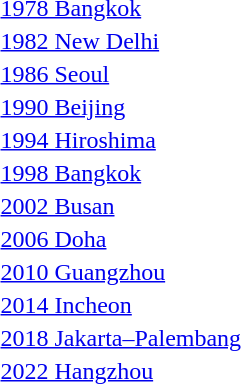<table>
<tr>
<td><a href='#'>1978 Bangkok</a></td>
<td></td>
<td></td>
<td></td>
</tr>
<tr>
<td><a href='#'>1982 New Delhi</a></td>
<td></td>
<td></td>
<td></td>
</tr>
<tr>
<td><a href='#'>1986 Seoul</a></td>
<td></td>
<td></td>
<td></td>
</tr>
<tr>
<td><a href='#'>1990 Beijing</a></td>
<td></td>
<td></td>
<td></td>
</tr>
<tr>
<td><a href='#'>1994 Hiroshima</a></td>
<td></td>
<td></td>
<td></td>
</tr>
<tr>
<td><a href='#'>1998 Bangkok</a></td>
<td></td>
<td></td>
<td></td>
</tr>
<tr>
<td><a href='#'>2002 Busan</a></td>
<td></td>
<td></td>
<td></td>
</tr>
<tr>
<td><a href='#'>2006 Doha</a></td>
<td></td>
<td></td>
<td></td>
</tr>
<tr>
<td><a href='#'>2010 Guangzhou</a></td>
<td></td>
<td></td>
<td></td>
</tr>
<tr>
<td><a href='#'>2014 Incheon</a></td>
<td></td>
<td></td>
<td></td>
</tr>
<tr>
<td><a href='#'>2018 Jakarta–Palembang</a></td>
<td></td>
<td></td>
<td></td>
</tr>
<tr>
<td><a href='#'>2022 Hangzhou</a></td>
<td></td>
<td></td>
<td></td>
</tr>
</table>
